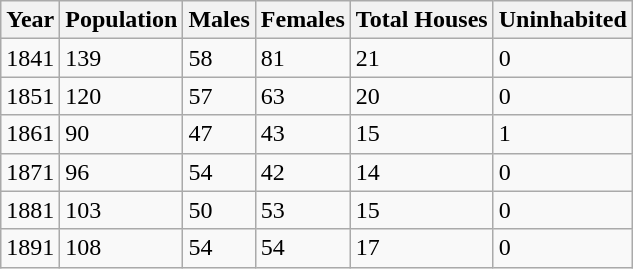<table class="wikitable">
<tr>
<th>Year</th>
<th>Population</th>
<th>Males</th>
<th>Females</th>
<th>Total Houses</th>
<th>Uninhabited</th>
</tr>
<tr>
<td>1841</td>
<td>139</td>
<td>58</td>
<td>81</td>
<td>21</td>
<td>0</td>
</tr>
<tr>
<td>1851</td>
<td>120</td>
<td>57</td>
<td>63</td>
<td>20</td>
<td>0</td>
</tr>
<tr>
<td>1861</td>
<td>90</td>
<td>47</td>
<td>43</td>
<td>15</td>
<td>1</td>
</tr>
<tr>
<td>1871</td>
<td>96</td>
<td>54</td>
<td>42</td>
<td>14</td>
<td>0</td>
</tr>
<tr>
<td>1881</td>
<td>103</td>
<td>50</td>
<td>53</td>
<td>15</td>
<td>0</td>
</tr>
<tr>
<td>1891</td>
<td>108</td>
<td>54</td>
<td>54</td>
<td>17</td>
<td>0</td>
</tr>
</table>
